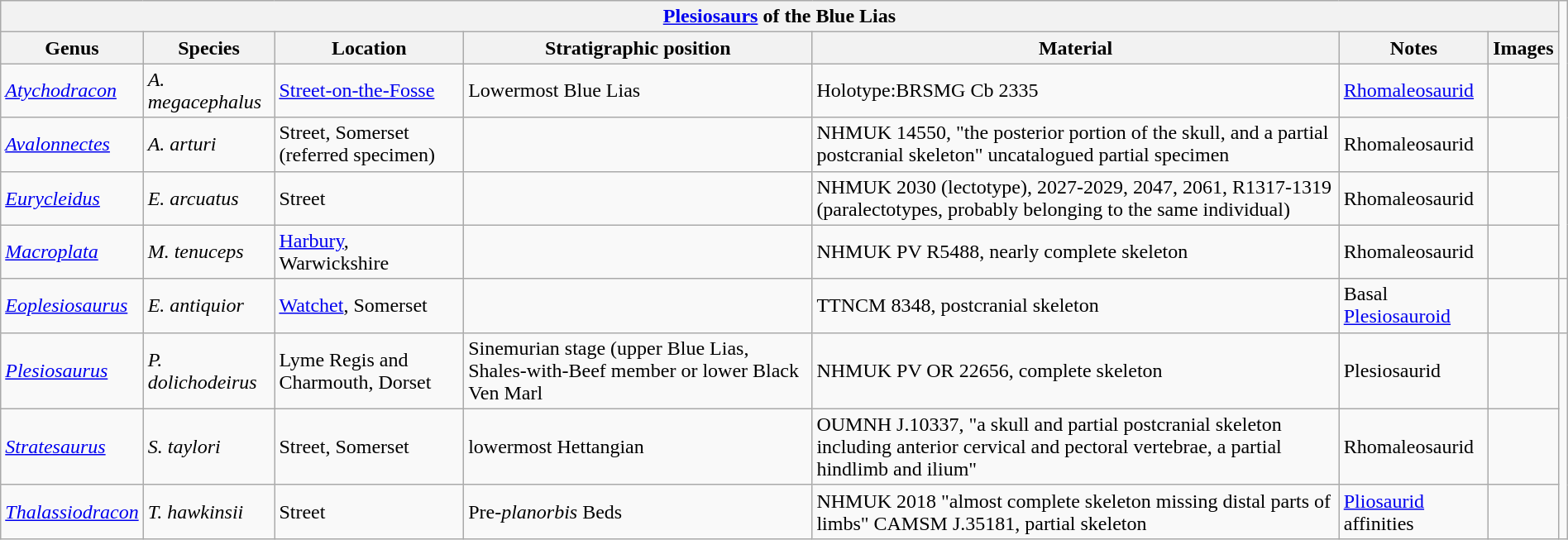<table class="wikitable" align="center" width="100%">
<tr>
<th colspan="7" align="center"><strong><a href='#'>Plesiosaurs</a> of the Blue Lias</strong></th>
</tr>
<tr>
<th>Genus</th>
<th>Species</th>
<th>Location</th>
<th>Stratigraphic position</th>
<th>Material</th>
<th>Notes</th>
<th>Images</th>
</tr>
<tr>
<td><em><a href='#'>Atychodracon</a></em></td>
<td><em>A. megacephalus</em></td>
<td><a href='#'>Street-on-the-Fosse</a></td>
<td>Lowermost Blue Lias</td>
<td>Holotype:BRSMG Cb 2335</td>
<td><a href='#'>Rhomaleosaurid</a></td>
<td></td>
</tr>
<tr>
<td><em><a href='#'>Avalonnectes</a></em></td>
<td><em>A. arturi</em></td>
<td>Street, Somerset (referred specimen)</td>
<td></td>
<td>NHMUK 14550, "the posterior portion of the skull, and a partial postcranial skeleton" uncatalogued partial specimen</td>
<td>Rhomaleosaurid</td>
<td></td>
</tr>
<tr>
<td><em><a href='#'>Eurycleidus</a></em></td>
<td><em>E. arcuatus</em></td>
<td>Street</td>
<td></td>
<td>NHMUK 2030 (lectotype), 2027-2029, 2047, 2061, R1317-1319 (paralectotypes, probably belonging to the same individual)</td>
<td>Rhomaleosaurid</td>
<td></td>
</tr>
<tr>
<td><em><a href='#'>Macroplata</a></em></td>
<td><em>M. tenuceps</em></td>
<td><a href='#'>Harbury</a>, Warwickshire</td>
<td></td>
<td>NHMUK PV R5488, nearly complete skeleton</td>
<td>Rhomaleosaurid</td>
<td></td>
</tr>
<tr>
<td><em><a href='#'>Eoplesiosaurus</a></em></td>
<td><em>E. antiquior</em></td>
<td><a href='#'>Watchet</a>, Somerset</td>
<td></td>
<td>TTNCM 8348, postcranial skeleton</td>
<td>Basal <a href='#'>Plesiosauroid</a></td>
<td></td>
<td></td>
</tr>
<tr>
<td><em><a href='#'>Plesiosaurus</a></em></td>
<td><em>P. dolichodeirus</em></td>
<td>Lyme Regis and Charmouth, Dorset</td>
<td>Sinemurian stage (upper Blue Lias, Shales-with-Beef member or lower Black Ven Marl</td>
<td>NHMUK PV OR 22656, complete skeleton</td>
<td>Plesiosaurid</td>
<td></td>
</tr>
<tr>
<td><em><a href='#'>Stratesaurus</a></em></td>
<td><em>S. taylori</em></td>
<td>Street, Somerset</td>
<td>lowermost Hettangian</td>
<td>OUMNH J.10337, "a skull and partial postcranial skeleton including anterior cervical and pectoral vertebrae, a partial hindlimb and ilium"</td>
<td>Rhomaleosaurid</td>
<td></td>
</tr>
<tr>
<td><em><a href='#'>Thalassiodracon</a></em></td>
<td><em>T. hawkinsii</em></td>
<td>Street</td>
<td>Pre-<em>planorbis</em> Beds</td>
<td>NHMUK 2018 "almost complete skeleton missing distal parts of limbs" CAMSM J.35181, partial skeleton</td>
<td><a href='#'>Pliosaurid</a> affinities</td>
<td></td>
</tr>
</table>
